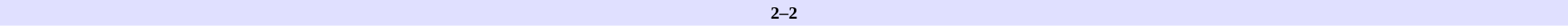<table border=0 cellspacing=0 cellpadding=2 style=font-size:90% width=100%>
<tr bgcolor=#e0e0ff>
<td align=right width=40%></td>
<th>2–2</th>
<td align=left width=40%></td>
</tr>
</table>
